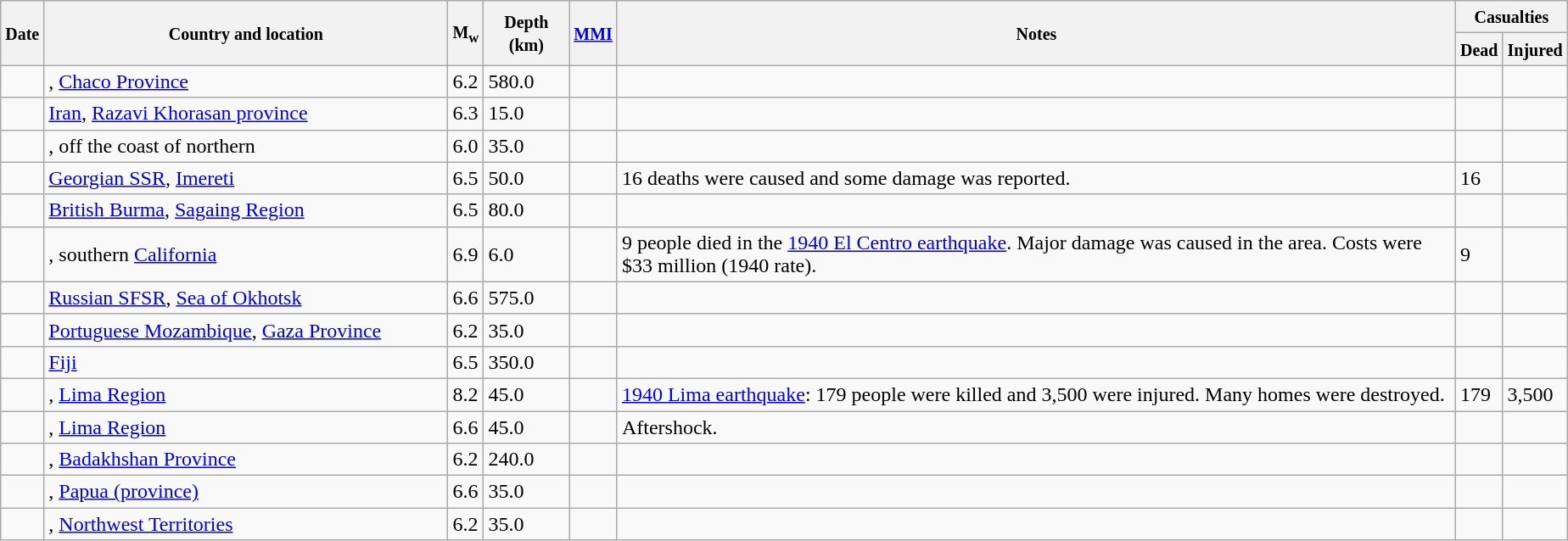<table class="wikitable sortable sort-under" style="border:1px black; margin-left:1em;">
<tr>
<th rowspan="2"><small>Date</small></th>
<th rowspan="2" style="width: 310px"><small>Country and location</small></th>
<th rowspan="2"><small>M<sub>w</sub></small></th>
<th rowspan="2"><small>Depth (km)</small></th>
<th rowspan="2"><small><a href='#'>MMI</a></small></th>
<th rowspan="2" class="unsortable"><small>Notes</small></th>
<th colspan="2"><small>Casualties</small></th>
</tr>
<tr>
<th><small>Dead</small></th>
<th><small>Injured</small></th>
</tr>
<tr>
<td></td>
<td>, <a href='#'>Chaco Province</a></td>
<td>6.2</td>
<td>580.0</td>
<td></td>
<td></td>
<td></td>
<td></td>
</tr>
<tr>
<td></td>
<td> <a href='#'>Iran</a>, <a href='#'>Razavi Khorasan province</a></td>
<td>6.3</td>
<td>15.0</td>
<td></td>
<td></td>
<td></td>
<td></td>
</tr>
<tr>
<td></td>
<td>, off the coast of northern</td>
<td>6.0</td>
<td>35.0</td>
<td></td>
<td></td>
<td></td>
<td></td>
</tr>
<tr>
<td></td>
<td> <a href='#'>Georgian SSR</a>, <a href='#'>Imereti</a></td>
<td>6.5</td>
<td>50.0</td>
<td></td>
<td>16 deaths were caused and some damage was reported.</td>
<td>16</td>
<td></td>
</tr>
<tr>
<td></td>
<td> <a href='#'>British Burma</a>, <a href='#'>Sagaing Region</a></td>
<td>6.5</td>
<td>80.0</td>
<td></td>
<td></td>
<td></td>
<td></td>
</tr>
<tr>
<td></td>
<td>, southern <a href='#'>California</a></td>
<td>6.9</td>
<td>6.0</td>
<td></td>
<td>9 people died in the <a href='#'>1940 El Centro earthquake</a>. Major damage was caused in the area. Costs were $33 million (1940 rate).</td>
<td>9</td>
<td></td>
</tr>
<tr>
<td></td>
<td> <a href='#'>Russian SFSR</a>, <a href='#'>Sea of Okhotsk</a></td>
<td>6.6</td>
<td>575.0</td>
<td></td>
<td></td>
<td></td>
<td></td>
</tr>
<tr>
<td></td>
<td> <a href='#'>Portuguese Mozambique</a>, <a href='#'>Gaza Province</a></td>
<td>6.2</td>
<td>35.0</td>
<td></td>
<td></td>
<td></td>
<td></td>
</tr>
<tr>
<td></td>
<td> <a href='#'>Fiji</a></td>
<td>6.5</td>
<td>350.0</td>
<td></td>
<td></td>
<td></td>
<td></td>
</tr>
<tr>
<td></td>
<td>, <a href='#'>Lima Region</a></td>
<td>8.2</td>
<td>45.0</td>
<td></td>
<td><a href='#'>1940 Lima earthquake</a>: 179 people were killed and 3,500 were injured. Many homes were destroyed.</td>
<td>179</td>
<td>3,500</td>
</tr>
<tr>
<td></td>
<td>, <a href='#'>Lima Region</a></td>
<td>6.6</td>
<td>45.0</td>
<td></td>
<td>Aftershock.</td>
<td></td>
<td></td>
</tr>
<tr>
<td></td>
<td>, <a href='#'>Badakhshan Province</a></td>
<td>6.2</td>
<td>240.0</td>
<td></td>
<td></td>
<td></td>
<td></td>
</tr>
<tr>
<td></td>
<td>, <a href='#'>Papua (province)</a></td>
<td>6.6</td>
<td>35.0</td>
<td></td>
<td></td>
<td></td>
<td></td>
</tr>
<tr>
<td></td>
<td>, <a href='#'>Northwest Territories</a></td>
<td>6.2</td>
<td>35.0</td>
<td></td>
<td></td>
<td></td>
<td></td>
</tr>
</table>
